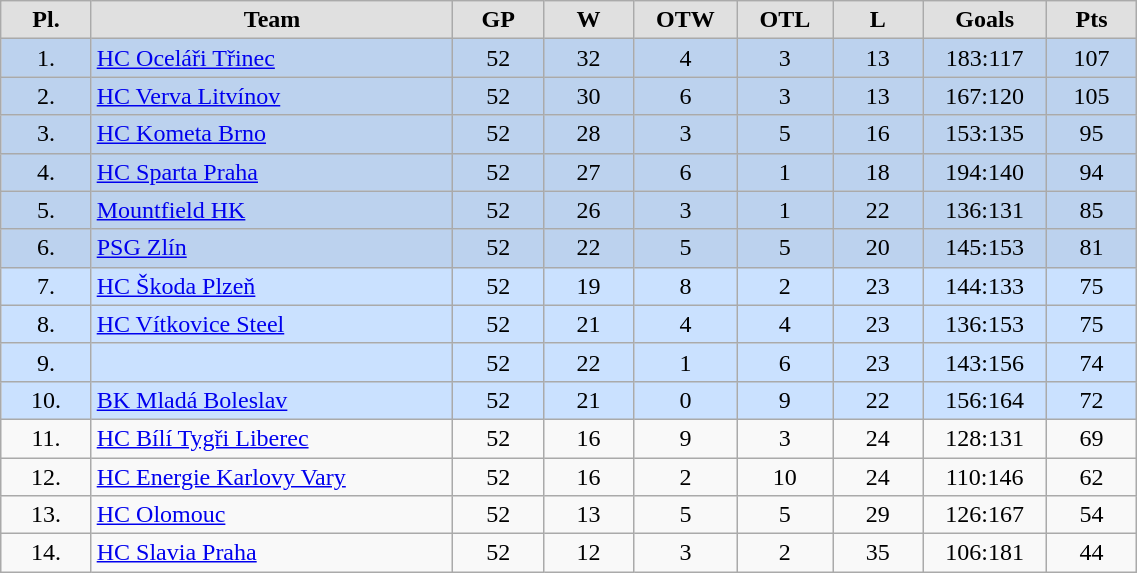<table class="wikitable" style="width:60%; text-align: center">
<tr style="font-weight:bold; background-color:#e0e0e0">
<td width="5%">Pl.</td>
<td width="20%">Team</td>
<td width="5%">GP</td>
<td width="5%">W</td>
<td width="5%">OTW</td>
<td width="5%">OTL</td>
<td width="5%">L</td>
<td width="5%">Goals</td>
<td width="5%">Pts</td>
</tr>
<tr style="background-color:#BCD2EE">
<td>1.</td>
<td style="text-align: left"><a href='#'>HC Oceláři Třinec</a></td>
<td>52</td>
<td>32</td>
<td>4</td>
<td>3</td>
<td>13</td>
<td>183:117</td>
<td>107</td>
</tr>
<tr style="background-color:#BCD2EE">
<td>2.</td>
<td style="text-align: left"><a href='#'>HC Verva Litvínov</a></td>
<td>52</td>
<td>30</td>
<td>6</td>
<td>3</td>
<td>13</td>
<td>167:120</td>
<td>105</td>
</tr>
<tr style="background-color:#BCD2EE">
<td>3.</td>
<td style="text-align: left"><a href='#'>HC Kometa Brno</a></td>
<td>52</td>
<td>28</td>
<td>3</td>
<td>5</td>
<td>16</td>
<td>153:135</td>
<td>95</td>
</tr>
<tr style="background-color:#BCD2EE">
<td>4.</td>
<td style="text-align: left"><a href='#'>HC Sparta Praha</a></td>
<td>52</td>
<td>27</td>
<td>6</td>
<td>1</td>
<td>18</td>
<td>194:140</td>
<td>94</td>
</tr>
<tr style="background-color:#BCD2EE">
<td>5.</td>
<td style="text-align: left"><a href='#'>Mountfield HK</a></td>
<td>52</td>
<td>26</td>
<td>3</td>
<td>1</td>
<td>22</td>
<td>136:131</td>
<td>85</td>
</tr>
<tr style="background-color:#BCD2EE">
<td>6.</td>
<td style="text-align: left"><a href='#'>PSG Zlín</a></td>
<td>52</td>
<td>22</td>
<td>5</td>
<td>5</td>
<td>20</td>
<td>145:153</td>
<td>81</td>
</tr>
<tr style="background-color:#CAE1FF">
<td>7.</td>
<td style="text-align: left"><a href='#'>HC Škoda Plzeň</a></td>
<td>52</td>
<td>19</td>
<td>8</td>
<td>2</td>
<td>23</td>
<td>144:133</td>
<td>75</td>
</tr>
<tr style="background-color:#CAE1FF">
<td>8.</td>
<td style="text-align: left"><a href='#'>HC Vítkovice Steel</a></td>
<td>52</td>
<td>21</td>
<td>4</td>
<td>4</td>
<td>23</td>
<td>136:153</td>
<td>75</td>
</tr>
<tr style="background-color:#CAE1FF">
<td>9.</td>
<td style="text-align: left"></td>
<td>52</td>
<td>22</td>
<td>1</td>
<td>6</td>
<td>23</td>
<td>143:156</td>
<td>74</td>
</tr>
<tr style="background-color:#CAE1FF">
<td>10.</td>
<td style="text-align: left"><a href='#'>BK Mladá Boleslav</a></td>
<td>52</td>
<td>21</td>
<td>0</td>
<td>9</td>
<td>22</td>
<td>156:164</td>
<td>72</td>
</tr>
<tr>
<td>11.</td>
<td style="text-align: left"><a href='#'>HC Bílí Tygři Liberec</a></td>
<td>52</td>
<td>16</td>
<td>9</td>
<td>3</td>
<td>24</td>
<td>128:131</td>
<td>69</td>
</tr>
<tr>
<td>12.</td>
<td style="text-align: left"><a href='#'>HC Energie Karlovy Vary</a></td>
<td>52</td>
<td>16</td>
<td>2</td>
<td>10</td>
<td>24</td>
<td>110:146</td>
<td>62</td>
</tr>
<tr>
<td>13.</td>
<td style="text-align: left"><a href='#'>HC Olomouc</a></td>
<td>52</td>
<td>13</td>
<td>5</td>
<td>5</td>
<td>29</td>
<td>126:167</td>
<td>54</td>
</tr>
<tr>
<td>14.</td>
<td style="text-align: left"><a href='#'>HC Slavia Praha</a></td>
<td>52</td>
<td>12</td>
<td>3</td>
<td>2</td>
<td>35</td>
<td>106:181</td>
<td>44</td>
</tr>
</table>
